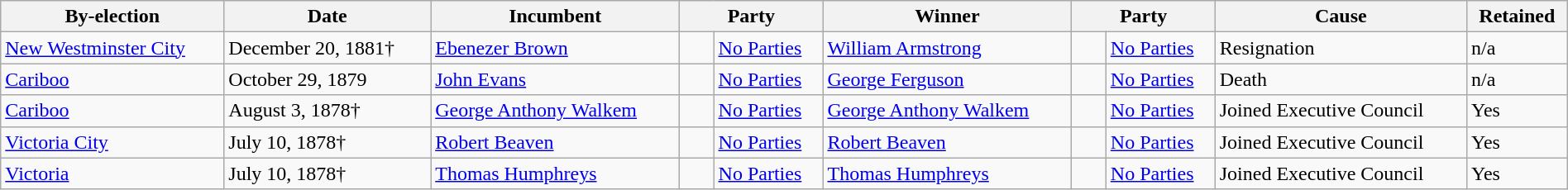<table class=wikitable style="width:100%">
<tr>
<th>By-election</th>
<th>Date</th>
<th>Incumbent</th>
<th colspan=2>Party</th>
<th>Winner</th>
<th colspan=2>Party</th>
<th>Cause</th>
<th>Retained</th>
</tr>
<tr>
<td><a href='#'>New Westminster City</a></td>
<td>December 20, 1881†</td>
<td><a href='#'>Ebenezer Brown</a></td>
<td>    </td>
<td><a href='#'>No Parties</a></td>
<td><a href='#'>William Armstrong</a></td>
<td>    </td>
<td><a href='#'>No Parties</a></td>
<td>Resignation</td>
<td>n/a</td>
</tr>
<tr>
<td><a href='#'>Cariboo</a></td>
<td>October 29, 1879</td>
<td><a href='#'>John Evans</a></td>
<td>    </td>
<td><a href='#'>No Parties</a></td>
<td><a href='#'>George Ferguson</a></td>
<td>    </td>
<td><a href='#'>No Parties</a></td>
<td>Death</td>
<td>n/a</td>
</tr>
<tr>
<td><a href='#'>Cariboo</a></td>
<td>August 3, 1878†</td>
<td><a href='#'>George Anthony Walkem</a></td>
<td>    </td>
<td><a href='#'>No Parties</a></td>
<td><a href='#'>George Anthony Walkem</a></td>
<td>    </td>
<td><a href='#'>No Parties</a></td>
<td>Joined Executive Council</td>
<td>Yes</td>
</tr>
<tr>
<td><a href='#'>Victoria City</a></td>
<td>July 10, 1878†</td>
<td><a href='#'>Robert Beaven</a></td>
<td>    </td>
<td><a href='#'>No Parties</a></td>
<td><a href='#'>Robert Beaven</a></td>
<td>    </td>
<td><a href='#'>No Parties</a></td>
<td>Joined Executive Council</td>
<td>Yes</td>
</tr>
<tr>
<td><a href='#'>Victoria</a></td>
<td>July 10, 1878†</td>
<td><a href='#'>Thomas Humphreys</a></td>
<td>    </td>
<td><a href='#'>No Parties</a></td>
<td><a href='#'>Thomas Humphreys</a></td>
<td>    </td>
<td><a href='#'>No Parties</a></td>
<td>Joined Executive Council</td>
<td>Yes</td>
</tr>
</table>
